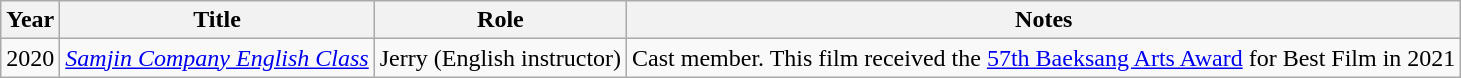<table class="wikitable sortable">
<tr>
<th>Year</th>
<th>Title</th>
<th>Role</th>
<th>Notes</th>
</tr>
<tr>
<td>2020</td>
<td><em><a href='#'>Samjin Company English Class</a></em></td>
<td>Jerry (English instructor)</td>
<td>Cast member. This film received the <a href='#'>57th Baeksang Arts Award</a> for Best Film in 2021</td>
</tr>
</table>
